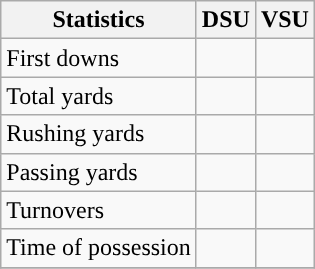<table class="wikitable" style="float: left;">
<tr>
<th>Statistics</th>
<th>DSU</th>
<th>VSU</th>
</tr>
<tr>
<td>First downs</td>
<td></td>
<td></td>
</tr>
<tr>
<td>Total yards</td>
<td></td>
<td></td>
</tr>
<tr>
<td>Rushing yards</td>
<td></td>
<td></td>
</tr>
<tr>
<td>Passing yards</td>
<td></td>
<td></td>
</tr>
<tr>
<td>Turnovers</td>
<td></td>
<td></td>
</tr>
<tr>
<td>Time of possession</td>
<td></td>
<td></td>
</tr>
<tr>
</tr>
</table>
